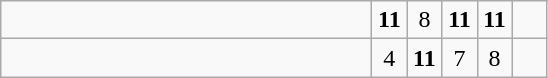<table class="wikitable">
<tr>
<td style="width:15em"></td>
<td align=center style="width:1em"><strong>11</strong></td>
<td align=center style="width:1em">8</td>
<td align=center style="width:1em"><strong>11</strong></td>
<td align=center style="width:1em"><strong>11</strong></td>
<td align=center style="width:1em"></td>
</tr>
<tr>
<td style="width:15em"></td>
<td align=center style="width:1em">4</td>
<td align=center style="width:1em"><strong>11</strong></td>
<td align=center style="width:1em">7</td>
<td align=center style="width:1em">8</td>
<td align=center style="width:1em"></td>
</tr>
</table>
